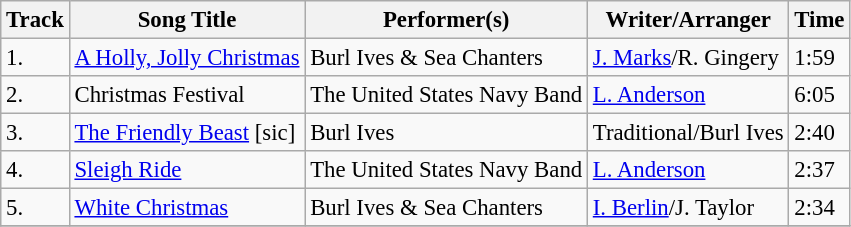<table class="wikitable" style="font-size:95%;">
<tr>
<th>Track</th>
<th>Song Title</th>
<th>Performer(s)</th>
<th>Writer/Arranger</th>
<th>Time</th>
</tr>
<tr>
<td>1.</td>
<td><a href='#'>A Holly, Jolly Christmas</a></td>
<td>Burl Ives & Sea Chanters</td>
<td><a href='#'>J. Marks</a>/R. Gingery</td>
<td>1:59</td>
</tr>
<tr>
<td>2.</td>
<td>Christmas Festival</td>
<td>The United States Navy Band</td>
<td><a href='#'>L. Anderson</a></td>
<td>6:05</td>
</tr>
<tr>
<td>3.</td>
<td><a href='#'>The Friendly Beast</a> [sic]</td>
<td>Burl Ives</td>
<td>Traditional/Burl Ives</td>
<td>2:40</td>
</tr>
<tr>
<td>4.</td>
<td><a href='#'>Sleigh Ride</a></td>
<td>The United States Navy Band</td>
<td><a href='#'>L. Anderson</a></td>
<td>2:37</td>
</tr>
<tr>
<td>5.</td>
<td><a href='#'>White Christmas</a></td>
<td>Burl Ives & Sea Chanters</td>
<td><a href='#'>I. Berlin</a>/J. Taylor</td>
<td>2:34</td>
</tr>
<tr>
</tr>
</table>
